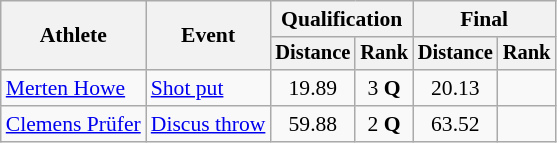<table class="wikitable" style="font-size:90%">
<tr>
<th rowspan=2>Athlete</th>
<th rowspan=2>Event</th>
<th colspan=2>Qualification</th>
<th colspan=2>Final</th>
</tr>
<tr style="font-size:95%">
<th>Distance</th>
<th>Rank</th>
<th>Distance</th>
<th>Rank</th>
</tr>
<tr align=center>
<td align=left><a href='#'>Merten Howe</a></td>
<td align=left><a href='#'>Shot put</a></td>
<td>19.89</td>
<td>3 <strong>Q</strong></td>
<td>20.13</td>
<td></td>
</tr>
<tr align=center>
<td align=left><a href='#'>Clemens Prüfer</a></td>
<td align=left><a href='#'>Discus throw</a></td>
<td>59.88</td>
<td>2 <strong>Q</strong></td>
<td>63.52</td>
<td></td>
</tr>
</table>
